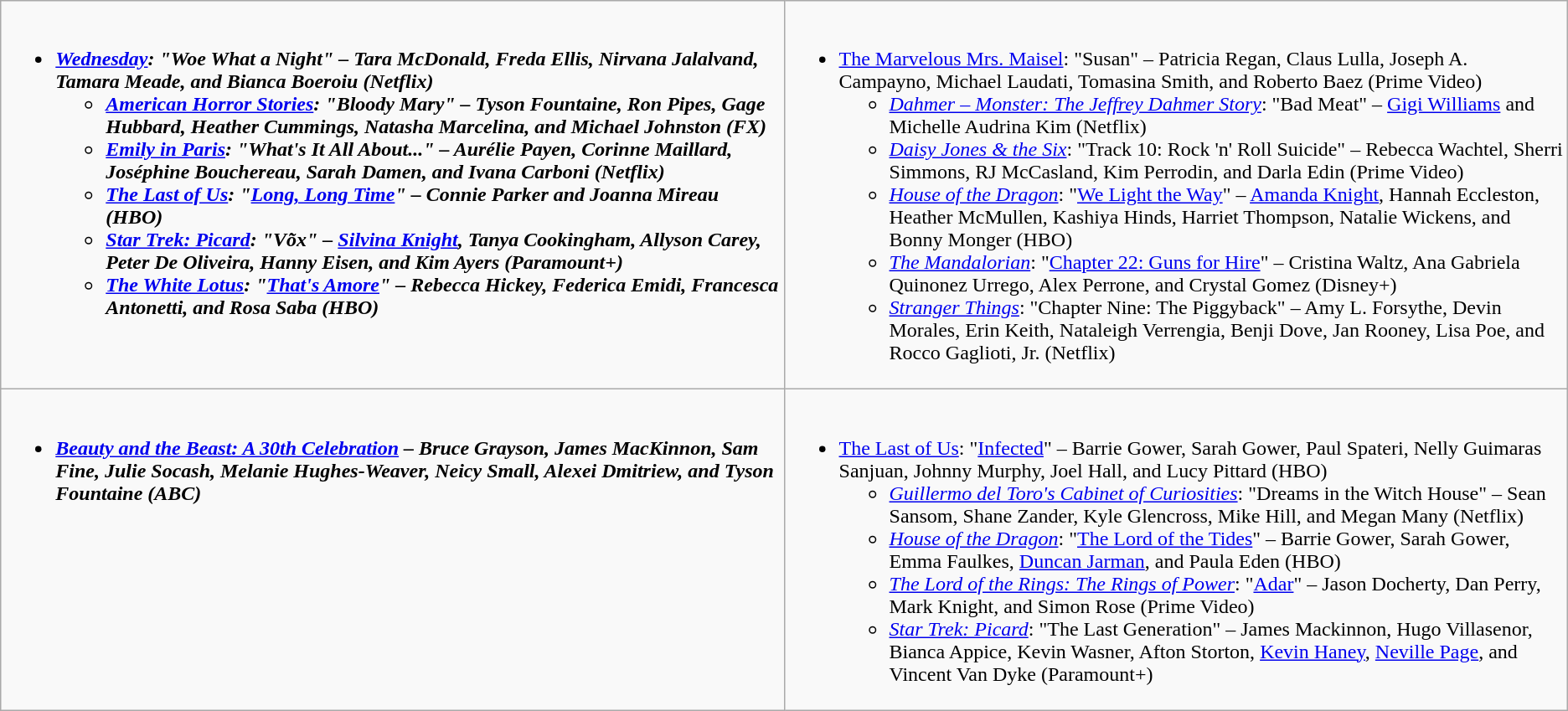<table class="wikitable">
<tr>
<td style="vertical-align:top;" width="50%"><br><ul><li><strong><em><a href='#'>Wednesday</a><em>: "Woe What a Night" – Tara McDonald, Freda Ellis, Nirvana Jalalvand, Tamara Meade, and Bianca Boeroiu (Netflix)<strong><ul><li></em><a href='#'>American Horror Stories</a><em>: "Bloody Mary" – Tyson Fountaine, Ron Pipes, Gage Hubbard, Heather Cummings, Natasha Marcelina, and Michael Johnston (FX)</li><li></em><a href='#'>Emily in Paris</a><em>: "What's It All About..." – Aurélie Payen, Corinne Maillard, Joséphine Bouchereau, Sarah Damen, and Ivana Carboni (Netflix)</li><li></em><a href='#'>The Last of Us</a><em>: "<a href='#'>Long, Long Time</a>" – Connie Parker and Joanna Mireau (HBO)</li><li></em><a href='#'>Star Trek: Picard</a><em>: "Võx" – <a href='#'>Silvina Knight</a>, Tanya Cookingham, Allyson Carey, Peter De Oliveira, Hanny Eisen, and Kim Ayers (Paramount+)</li><li></em><a href='#'>The White Lotus</a><em>: "<a href='#'>That's Amore</a>" – Rebecca Hickey, Federica Emidi, Francesca Antonetti, and Rosa Saba (HBO)</li></ul></li></ul></td>
<td style="vertical-align:top;" width="50%"><br><ul><li></em></strong><a href='#'>The Marvelous Mrs. Maisel</a></em>: "Susan" – Patricia Regan, Claus Lulla, Joseph A. Campayno, Michael Laudati, Tomasina Smith, and Roberto Baez (Prime Video)</strong><ul><li><em><a href='#'>Dahmer – Monster: The Jeffrey Dahmer Story</a></em>: "Bad Meat" – <a href='#'>Gigi Williams</a> and Michelle Audrina Kim (Netflix)</li><li><em><a href='#'>Daisy Jones & the Six</a></em>: "Track 10: Rock 'n' Roll Suicide" – Rebecca Wachtel, Sherri Simmons, RJ McCasland, Kim Perrodin, and Darla Edin (Prime Video)</li><li><em><a href='#'>House of the Dragon</a></em>: "<a href='#'>We Light the Way</a>" – <a href='#'>Amanda Knight</a>, Hannah Eccleston, Heather McMullen, Kashiya Hinds, Harriet Thompson, Natalie Wickens, and Bonny Monger (HBO)</li><li><em><a href='#'>The Mandalorian</a></em>: "<a href='#'>Chapter 22: Guns for Hire</a>" – Cristina Waltz, Ana Gabriela Quinonez Urrego, Alex Perrone, and Crystal Gomez (Disney+)</li><li><em><a href='#'>Stranger Things</a></em>: "Chapter Nine: The Piggyback" – Amy L. Forsythe, Devin Morales, Erin Keith, Nataleigh Verrengia, Benji Dove, Jan Rooney, Lisa Poe, and Rocco Gaglioti, Jr. (Netflix)</li></ul></li></ul></td>
</tr>
<tr>
<td style="vertical-align:top;" width="50%"><br><ul><li><strong><em><a href='#'>Beauty and the Beast: A 30th Celebration</a><em> – Bruce Grayson, James MacKinnon, Sam Fine, Julie Socash, Melanie Hughes-Weaver, Neicy Small, Alexei Dmitriew, and Tyson Fountaine (ABC)<strong></li></ul></td>
<td style="vertical-align:top;" width="50%"><br><ul><li></em></strong><a href='#'>The Last of Us</a></em>: "<a href='#'>Infected</a>" – Barrie Gower, Sarah Gower, Paul Spateri, Nelly Guimaras Sanjuan, Johnny Murphy, Joel Hall, and Lucy Pittard (HBO)</strong><ul><li><em><a href='#'>Guillermo del Toro's Cabinet of Curiosities</a></em>: "Dreams in the Witch House" – Sean Sansom, Shane Zander, Kyle Glencross, Mike Hill, and Megan Many (Netflix)</li><li><em><a href='#'>House of the Dragon</a></em>: "<a href='#'>The Lord of the Tides</a>" – Barrie Gower, Sarah Gower, Emma Faulkes, <a href='#'>Duncan Jarman</a>, and Paula Eden (HBO)</li><li><em><a href='#'>The Lord of the Rings: The Rings of Power</a></em>: "<a href='#'>Adar</a>" – Jason Docherty, Dan Perry, Mark Knight, and Simon Rose (Prime Video)</li><li><em><a href='#'>Star Trek: Picard</a></em>: "The Last Generation" – James Mackinnon, Hugo Villasenor, Bianca Appice, Kevin Wasner, Afton Storton, <a href='#'>Kevin Haney</a>, <a href='#'>Neville Page</a>, and Vincent Van Dyke (Paramount+)</li></ul></li></ul></td>
</tr>
</table>
